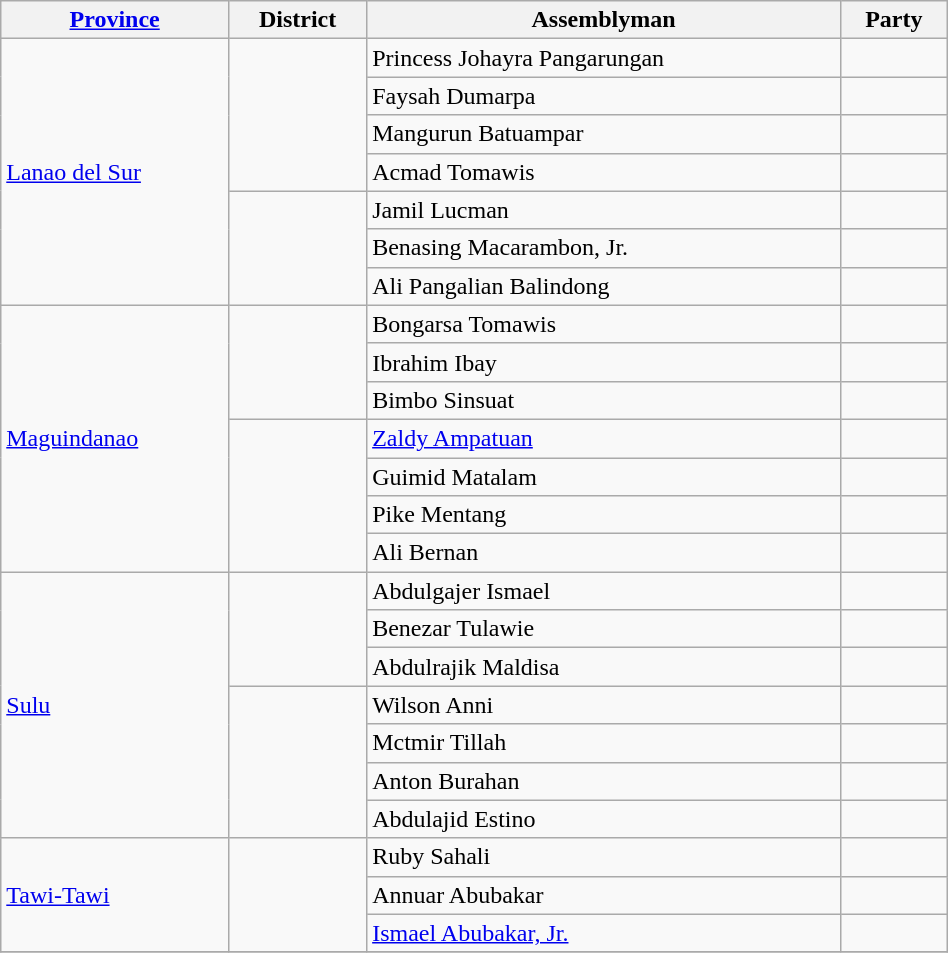<table class="wikitable" width=50%; colspan= 4>
<tr>
<th><a href='#'>Province</a></th>
<th>District</th>
<th>Assemblyman</th>
<th>Party</th>
</tr>
<tr>
<td rowspan=7><a href='#'>Lanao del Sur</a></td>
<td rowspan=4></td>
<td>Princess Johayra Pangarungan</td>
<td></td>
</tr>
<tr>
<td>Faysah Dumarpa</td>
<td></td>
</tr>
<tr>
<td>Mangurun Batuampar<br></td>
<td></td>
</tr>
<tr>
<td>Acmad Tomawis<br></td>
<td></td>
</tr>
<tr>
<td rowspan=3></td>
<td>Jamil Lucman</td>
<td></td>
</tr>
<tr>
<td>Benasing Macarambon, Jr.</td>
<td></td>
</tr>
<tr>
<td>Ali Pangalian Balindong</td>
<td></td>
</tr>
<tr>
<td rowspan=7><a href='#'>Maguindanao</a></td>
<td rowspan=3></td>
<td>Bongarsa Tomawis</td>
<td></td>
</tr>
<tr>
<td>Ibrahim Ibay</td>
<td></td>
</tr>
<tr>
<td>Bimbo Sinsuat</td>
<td></td>
</tr>
<tr>
<td rowspan=4></td>
<td><a href='#'>Zaldy Ampatuan</a></td>
<td></td>
</tr>
<tr>
<td>Guimid Matalam</td>
<td></td>
</tr>
<tr>
<td>Pike Mentang<br></td>
<td></td>
</tr>
<tr>
<td>Ali Bernan<br></td>
<td></td>
</tr>
<tr>
<td rowspan=7><a href='#'>Sulu</a></td>
<td rowspan=3></td>
<td>Abdulgajer Ismael</td>
<td></td>
</tr>
<tr>
<td>Benezar Tulawie</td>
<td></td>
</tr>
<tr>
<td>Abdulrajik Maldisa</td>
<td></td>
</tr>
<tr>
<td rowspan=4></td>
<td>Wilson Anni</td>
<td></td>
</tr>
<tr>
<td>Mctmir Tillah</td>
<td></td>
</tr>
<tr>
<td>Anton Burahan<br></td>
<td></td>
</tr>
<tr>
<td>Abdulajid  Estino<br></td>
<td></td>
</tr>
<tr>
<td rowspan=3><a href='#'>Tawi-Tawi</a></td>
<td rowspan=3></td>
<td>Ruby Sahali</td>
<td></td>
</tr>
<tr>
<td>Annuar Abubakar</td>
<td></td>
</tr>
<tr>
<td><a href='#'>Ismael Abubakar, Jr.</a></td>
<td></td>
</tr>
<tr>
</tr>
</table>
